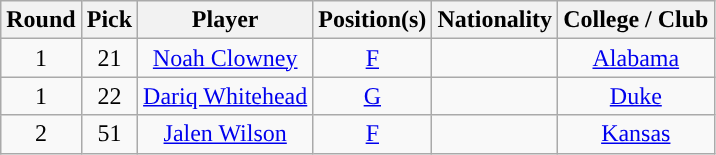<table class="wikitable sortable sortable">
<tr>
<th>Round</th>
<th>Pick</th>
<th>Player</th>
<th>Position(s)</th>
<th>Nationality</th>
<th>College / Club</th>
</tr>
<tr style="text-align:center">
<td>1</td>
<td>21</td>
<td><a href='#'>Noah Clowney</a></td>
<td><a href='#'>F</a></td>
<td></td>
<td><a href='#'>Alabama</a></td>
</tr>
<tr style="text-align:center">
<td>1</td>
<td>22</td>
<td><a href='#'>Dariq Whitehead</a></td>
<td><a href='#'>G</a></td>
<td></td>
<td><a href='#'>Duke</a></td>
</tr>
<tr style="text-align:center">
<td>2</td>
<td>51</td>
<td><a href='#'>Jalen Wilson</a></td>
<td><a href='#'>F</a></td>
<td></td>
<td><a href='#'>Kansas</a></td>
</tr>
</table>
